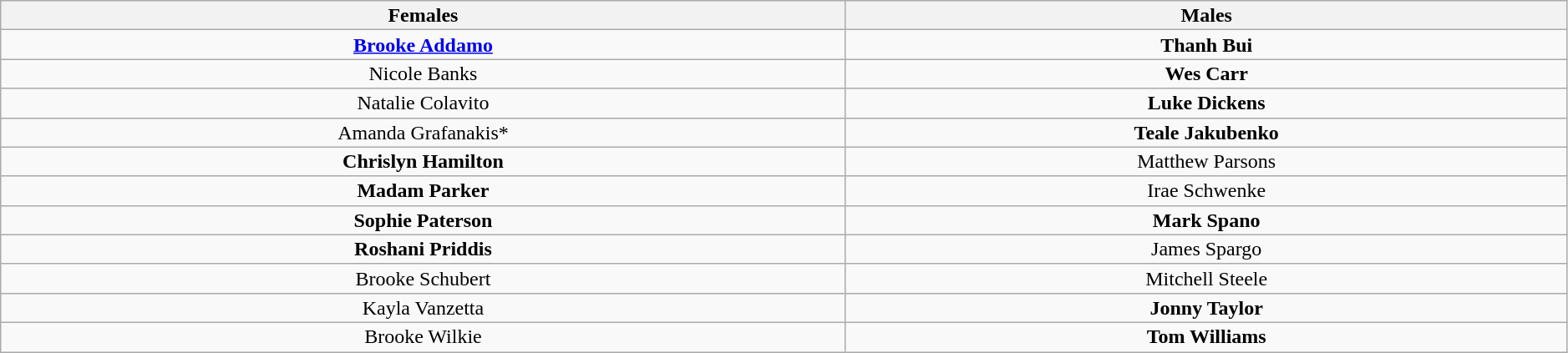<table class="wikitable plainrowheaders" style="text-align:center; line-height:16px; width:99%;">
<tr>
<th>Females</th>
<th>Males</th>
</tr>
<tr>
<td><strong><a href='#'>Brooke Addamo</a></strong></td>
<td><strong>Thanh Bui</strong></td>
</tr>
<tr>
<td>Nicole Banks</td>
<td><strong>Wes Carr</strong></td>
</tr>
<tr>
<td>Natalie Colavito</td>
<td><strong> Luke Dickens</strong></td>
</tr>
<tr>
<td>Amanda Grafanakis*</td>
<td><strong>Teale Jakubenko</strong></td>
</tr>
<tr>
<td><strong>Chrislyn Hamilton</strong></td>
<td>Matthew Parsons</td>
</tr>
<tr>
<td><strong>Madam Parker</strong></td>
<td>Irae Schwenke</td>
</tr>
<tr>
<td><strong>Sophie Paterson</strong></td>
<td><strong>Mark Spano</strong></td>
</tr>
<tr>
<td><strong>Roshani Priddis</strong></td>
<td>James Spargo</td>
</tr>
<tr>
<td>Brooke Schubert</td>
<td>Mitchell Steele</td>
</tr>
<tr>
<td>Kayla Vanzetta</td>
<td><strong>Jonny Taylor</strong></td>
</tr>
<tr>
<td>Brooke Wilkie</td>
<td><strong>Tom Williams</strong></td>
</tr>
</table>
